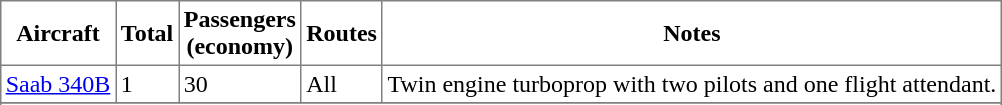<table class="toccolours sortable" border="1" cellpadding="3" style="margin:1em auto; border-collapse:collapse">
<tr bgcolor=>
<th>Aircraft</th>
<th>Total</th>
<th>Passengers<br>(economy)</th>
<th>Routes</th>
<th>Notes</th>
</tr>
<tr>
<td><a href='#'>Saab 340B</a></td>
<td>1</td>
<td>30</td>
<td>All</td>
<td>Twin engine turboprop with two pilots and one flight attendant.</td>
</tr>
<tr>
</tr>
<tr>
</tr>
</table>
